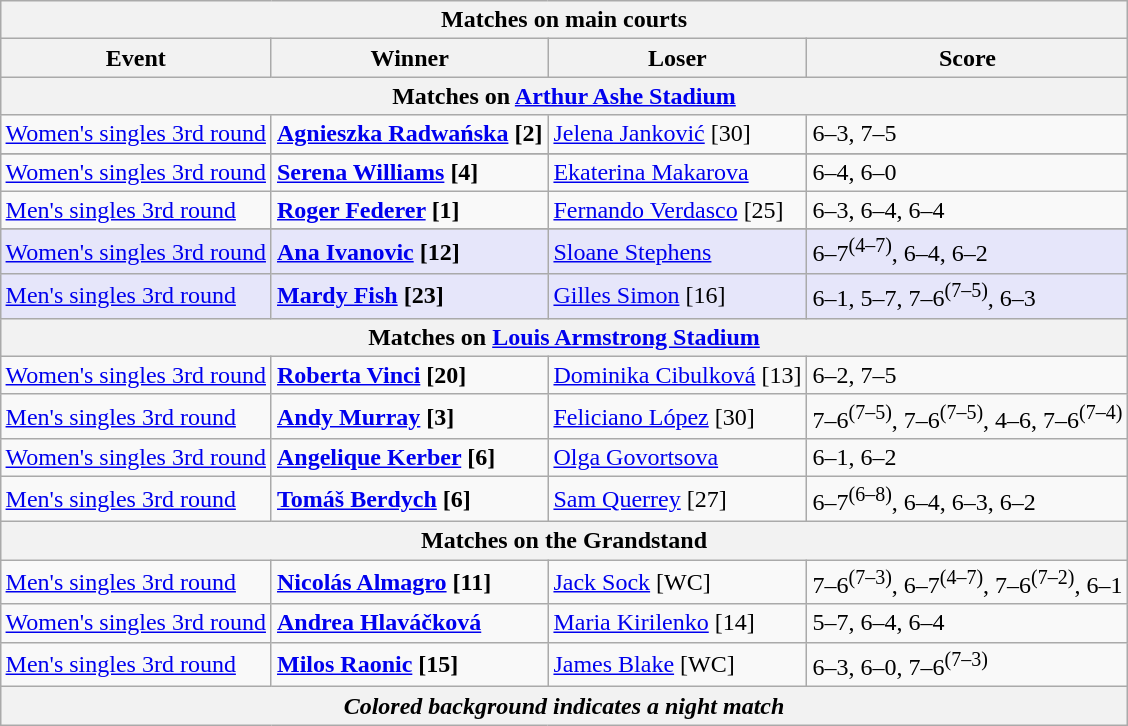<table class="wikitable collapsible uncollapsed" style=margin:auto>
<tr>
<th colspan=4><strong>Matches on main courts</strong></th>
</tr>
<tr>
<th>Event</th>
<th>Winner</th>
<th>Loser</th>
<th>Score</th>
</tr>
<tr>
<th colspan=4><strong>Matches on <a href='#'>Arthur Ashe Stadium</a></strong></th>
</tr>
<tr>
<td><a href='#'>Women's singles 3rd round</a></td>
<td><strong> <a href='#'>Agnieszka Radwańska</a> [2]</strong></td>
<td> <a href='#'>Jelena Janković</a> [30]</td>
<td>6–3, 7–5</td>
</tr>
<tr>
</tr>
<tr>
<td><a href='#'>Women's singles 3rd round</a></td>
<td> <strong><a href='#'>Serena Williams</a> [4]</strong></td>
<td> <a href='#'>Ekaterina Makarova</a></td>
<td>6–4, 6–0</td>
</tr>
<tr>
<td><a href='#'>Men's singles 3rd round</a></td>
<td> <strong><a href='#'>Roger Federer</a> [1]</strong></td>
<td> <a href='#'>Fernando Verdasco</a> [25]</td>
<td>6–3, 6–4, 6–4</td>
</tr>
<tr>
</tr>
<tr bgcolor=lavender>
<td><a href='#'>Women's singles 3rd round</a></td>
<td> <strong><a href='#'>Ana Ivanovic</a> [12]</strong></td>
<td> <a href='#'>Sloane Stephens</a></td>
<td>6–7<sup>(4–7)</sup>, 6–4, 6–2</td>
</tr>
<tr bgcolor=lavender>
<td><a href='#'>Men's singles 3rd round</a></td>
<td> <strong><a href='#'>Mardy Fish</a> [23]</strong></td>
<td> <a href='#'>Gilles Simon</a> [16]</td>
<td>6–1, 5–7, 7–6<sup>(7–5)</sup>, 6–3</td>
</tr>
<tr>
<th colspan=4><strong>Matches on <a href='#'>Louis Armstrong Stadium</a></strong></th>
</tr>
<tr>
<td><a href='#'>Women's singles 3rd round</a></td>
<td> <strong><a href='#'>Roberta Vinci</a> [20]</strong></td>
<td> <a href='#'>Dominika Cibulková</a> [13]</td>
<td>6–2, 7–5</td>
</tr>
<tr>
<td><a href='#'>Men's singles 3rd round</a></td>
<td> <strong><a href='#'>Andy Murray</a> [3]</strong></td>
<td> <a href='#'>Feliciano López</a> [30]</td>
<td>7–6<sup>(7–5)</sup>, 7–6<sup>(7–5)</sup>, 4–6, 7–6<sup>(7–4)</sup></td>
</tr>
<tr>
<td><a href='#'>Women's singles 3rd round</a></td>
<td> <strong><a href='#'>Angelique Kerber</a> [6]</strong></td>
<td> <a href='#'>Olga Govortsova</a></td>
<td>6–1, 6–2</td>
</tr>
<tr>
<td><a href='#'>Men's singles 3rd round</a></td>
<td><strong> <a href='#'>Tomáš Berdych</a> [6]</strong></td>
<td> <a href='#'>Sam Querrey</a> [27]</td>
<td>6–7<sup>(6–8)</sup>, 6–4, 6–3, 6–2</td>
</tr>
<tr>
<th colspan=4><strong>Matches on the Grandstand</strong></th>
</tr>
<tr>
<td><a href='#'>Men's singles 3rd round</a></td>
<td> <strong><a href='#'>Nicolás Almagro</a> [11]</strong></td>
<td> <a href='#'>Jack Sock</a> [WC]</td>
<td>7–6<sup>(7–3)</sup>, 6–7<sup>(4–7)</sup>, 7–6<sup>(7–2)</sup>, 6–1</td>
</tr>
<tr>
<td><a href='#'>Women's singles 3rd round</a></td>
<td> <strong><a href='#'>Andrea Hlaváčková</a></strong></td>
<td> <a href='#'>Maria Kirilenko</a> [14]</td>
<td>5–7, 6–4, 6–4</td>
</tr>
<tr>
<td><a href='#'>Men's singles 3rd round</a></td>
<td> <strong><a href='#'>Milos Raonic</a> [15]</strong></td>
<td> <a href='#'>James Blake</a> [WC]</td>
<td>6–3, 6–0, 7–6<sup>(7–3)</sup></td>
</tr>
<tr>
<th colspan=4><em>Colored background indicates a night match</em></th>
</tr>
</table>
